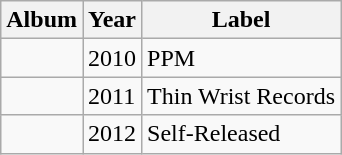<table class="wikitable sortable">
<tr>
<th>Album</th>
<th>Year</th>
<th>Label</th>
</tr>
<tr>
<td> </td>
<td>2010</td>
<td>PPM</td>
</tr>
<tr>
<td> </td>
<td>2011</td>
<td>Thin Wrist Records</td>
</tr>
<tr>
<td> </td>
<td>2012</td>
<td>Self-Released</td>
</tr>
</table>
